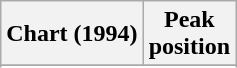<table class="wikitable sortable">
<tr>
<th align="left">Chart (1994)</th>
<th align="center">Peak<br>position</th>
</tr>
<tr>
</tr>
<tr>
</tr>
<tr>
</tr>
</table>
